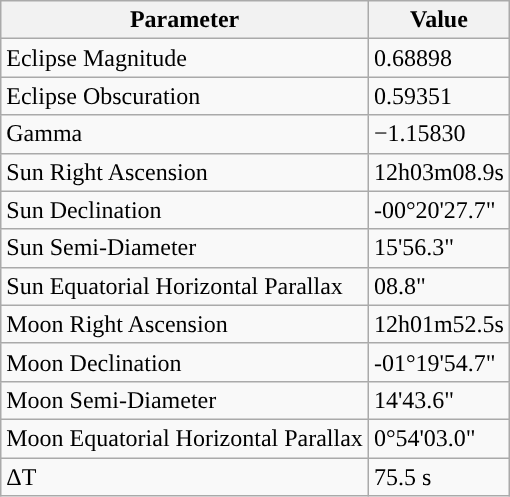<table class="wikitable">
<tr>
<th>Parameter</th>
<th>Value</th>
</tr>
<tr>
<td>Eclipse Magnitude</td>
<td>0.68898</td>
</tr>
<tr>
<td>Eclipse Obscuration</td>
<td>0.59351</td>
</tr>
<tr>
<td>Gamma</td>
<td>−1.15830</td>
</tr>
<tr>
<td>Sun Right Ascension</td>
<td>12h03m08.9s</td>
</tr>
<tr>
<td>Sun Declination</td>
<td>-00°20'27.7"</td>
</tr>
<tr>
<td>Sun Semi-Diameter</td>
<td>15'56.3"</td>
</tr>
<tr>
<td>Sun Equatorial Horizontal Parallax</td>
<td>08.8"</td>
</tr>
<tr>
<td>Moon Right Ascension</td>
<td>12h01m52.5s</td>
</tr>
<tr>
<td>Moon Declination</td>
<td>-01°19'54.7"</td>
</tr>
<tr>
<td>Moon Semi-Diameter</td>
<td>14'43.6"</td>
</tr>
<tr>
<td>Moon Equatorial Horizontal Parallax</td>
<td>0°54'03.0"</td>
</tr>
<tr>
<td>ΔT</td>
<td>75.5 s</td>
</tr>
</table>
